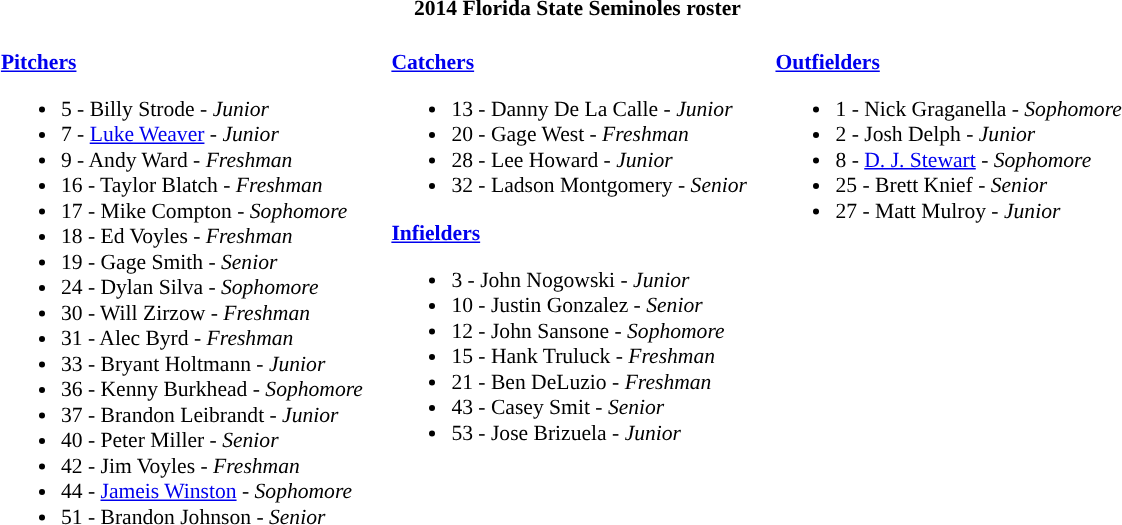<table class="toccolours" style="border-collapse:collapse; font-size:90%;">
<tr>
<th colspan=9>2014 Florida State Seminoles roster</th>
</tr>
<tr>
</tr>
<tr>
<td width="03"> </td>
<td valign="top"><br><strong><a href='#'>Pitchers</a></strong><ul><li>5 - Billy Strode - <em>Junior</em></li><li>7 - <a href='#'>Luke Weaver</a> - <em>Junior</em></li><li>9 - Andy Ward - <em>Freshman</em></li><li>16 - Taylor Blatch - <em>Freshman</em></li><li>17 - Mike Compton - <em> Sophomore</em></li><li>18 - Ed Voyles - <em>Freshman</em></li><li>19 - Gage Smith - <em> Senior</em></li><li>24 - Dylan Silva - <em>Sophomore</em></li><li>30 - Will Zirzow - <em>Freshman</em></li><li>31 - Alec Byrd - <em>Freshman</em></li><li>33 - Bryant Holtmann - <em>Junior</em></li><li>36 - Kenny Burkhead - <em>Sophomore</em></li><li>37 - Brandon Leibrandt - <em>Junior</em></li><li>40 - Peter Miller - <em>Senior</em></li><li>42 - Jim Voyles - <em>Freshman</em></li><li>44 - <a href='#'>Jameis Winston</a> - <em>Sophomore</em></li><li>51 - Brandon Johnson - <em>Senior</em></li></ul></td>
<td width="15"> </td>
<td valign="top"><br><strong><a href='#'>Catchers</a></strong><ul><li>13 - Danny De La Calle - <em>Junior</em></li><li>20 - Gage West - <em>Freshman</em></li><li>28 - Lee Howard - <em>Junior</em></li><li>32 - Ladson Montgomery - <em>Senior</em></li></ul><strong><a href='#'>Infielders</a></strong><ul><li>3 - John Nogowski - <em>Junior</em></li><li>10 - Justin Gonzalez - <em> Senior</em></li><li>12 - John Sansone - <em>Sophomore</em></li><li>15 - Hank Truluck - <em>Freshman</em></li><li>21 - Ben DeLuzio - <em>Freshman</em></li><li>43 - Casey Smit - <em>Senior</em></li><li>53 - Jose Brizuela - <em>Junior</em></li></ul></td>
<td width="15"> </td>
<td valign="top"><br><strong><a href='#'>Outfielders</a></strong><ul><li>1 - Nick Graganella - <em> Sophomore</em></li><li>2 - Josh Delph - <em>Junior</em></li><li>8 - <a href='#'>D. J. Stewart</a> - <em>Sophomore</em></li><li>25 - Brett Knief - <em> Senior</em></li><li>27 - Matt Mulroy - <em>Junior</em></li></ul></td>
<td width="25"> </td>
</tr>
</table>
